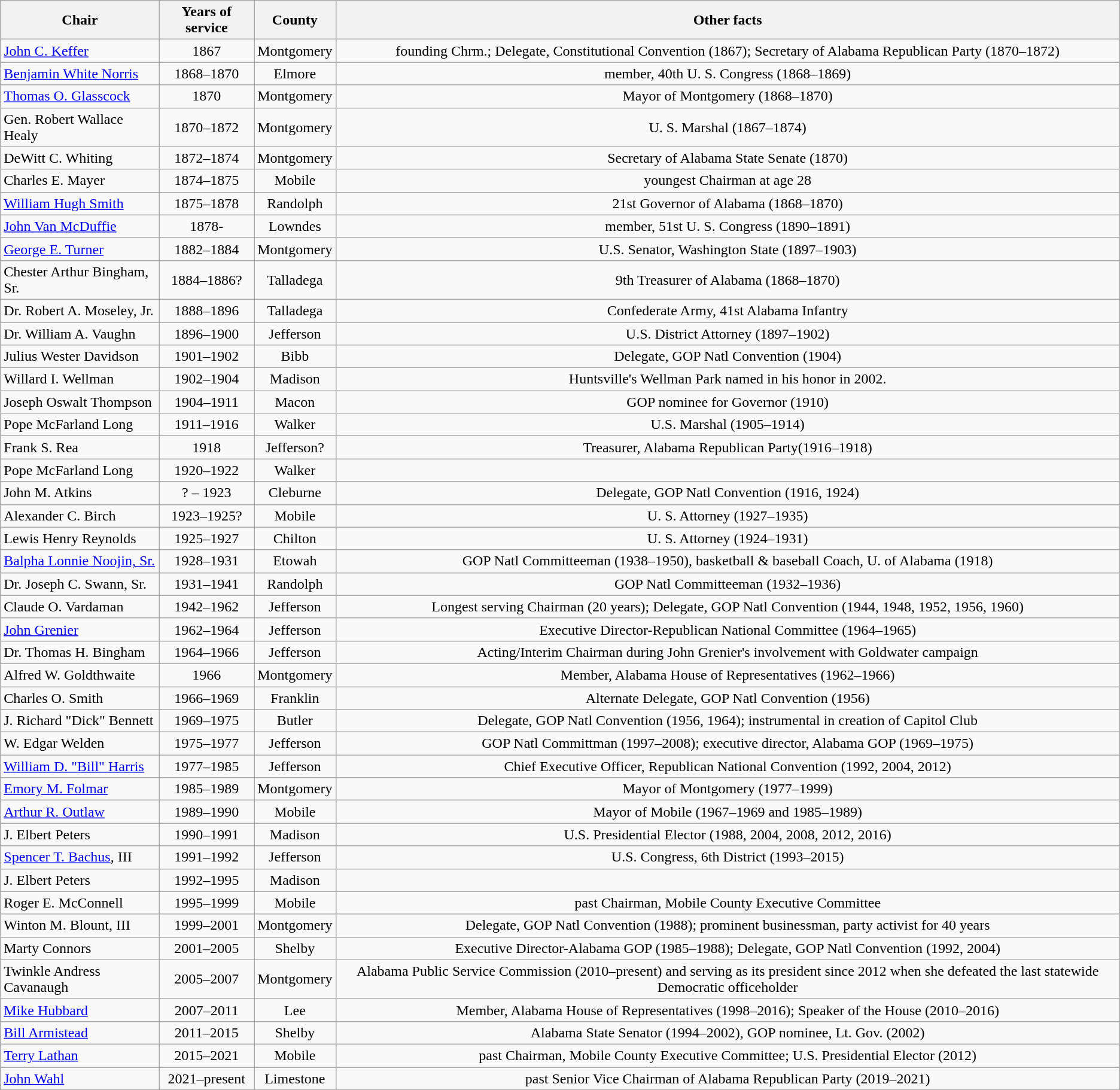<table class="wikitable">
<tr>
<th>Chair</th>
<th>Years of service</th>
<th>County</th>
<th style="text-align:center;">Other facts</th>
</tr>
<tr>
<td><a href='#'>John C. Keffer</a></td>
<td style="text-align:center;">1867</td>
<td style="text-align:center;">Montgomery</td>
<td style="text-align:center;">founding Chrm.; Delegate, Constitutional Convention (1867); Secretary of Alabama Republican Party (1870–1872)</td>
</tr>
<tr>
<td><a href='#'>Benjamin White Norris</a></td>
<td style="text-align:center;">1868–1870</td>
<td style="text-align:center;">Elmore</td>
<td style="text-align:center;">member, 40th U. S. Congress (1868–1869)</td>
</tr>
<tr>
<td><a href='#'>Thomas O. Glasscock</a></td>
<td style="text-align:center;">1870</td>
<td style="text-align:center;">Montgomery</td>
<td style="text-align:center;">Mayor of Montgomery (1868–1870)</td>
</tr>
<tr>
<td>Gen. Robert Wallace Healy</td>
<td style="text-align:center;">1870–1872</td>
<td style="text-align:center;">Montgomery</td>
<td style="text-align:center;">U. S. Marshal (1867–1874)</td>
</tr>
<tr>
<td>DeWitt C. Whiting</td>
<td style="text-align:center;">1872–1874</td>
<td style="text-align:center;">Montgomery</td>
<td style="text-align:center;">Secretary of Alabama State Senate (1870)</td>
</tr>
<tr>
<td>Charles E. Mayer</td>
<td style="text-align:center;">1874–1875</td>
<td style="text-align:center;">Mobile</td>
<td style="text-align:center;">youngest Chairman at age 28</td>
</tr>
<tr>
<td><a href='#'>William Hugh Smith</a></td>
<td style="text-align:center;">1875–1878</td>
<td style="text-align:center;">Randolph</td>
<td style="text-align:center;">21st Governor of Alabama (1868–1870)</td>
</tr>
<tr>
<td><a href='#'>John Van McDuffie</a></td>
<td style="text-align:center;">1878-</td>
<td style="text-align:center;">Lowndes</td>
<td style="text-align:center;">member, 51st U. S. Congress (1890–1891)</td>
</tr>
<tr>
<td><a href='#'>George E. Turner</a></td>
<td style="text-align:center;">1882–1884</td>
<td style="text-align:center;">Montgomery</td>
<td style="text-align:center;">U.S. Senator, Washington State (1897–1903)</td>
</tr>
<tr>
<td>Chester Arthur Bingham, Sr.</td>
<td style="text-align:center;">1884–1886?</td>
<td style="text-align:center;">Talladega</td>
<td style="text-align:center;">9th Treasurer of Alabama (1868–1870)</td>
</tr>
<tr>
<td>Dr. Robert A. Moseley, Jr.</td>
<td style="text-align:center;">1888–1896</td>
<td style="text-align:center;">Talladega</td>
<td style="text-align:center;">Confederate Army, 41st Alabama Infantry</td>
</tr>
<tr>
<td>Dr. William A. Vaughn</td>
<td style="text-align:center;">1896–1900</td>
<td style="text-align:center;">Jefferson</td>
<td style="text-align:center;">U.S. District Attorney (1897–1902)</td>
</tr>
<tr>
<td>Julius Wester Davidson</td>
<td style="text-align:center;">1901–1902</td>
<td style="text-align:center;">Bibb</td>
<td style="text-align:center;">Delegate, GOP Natl Convention (1904)</td>
</tr>
<tr>
<td>Willard I. Wellman</td>
<td style="text-align:center;">1902–1904</td>
<td style="text-align:center;">Madison</td>
<td style="text-align:center;">Huntsville's Wellman Park named in his honor in 2002.</td>
</tr>
<tr>
<td>Joseph Oswalt Thompson</td>
<td style="text-align:center;">1904–1911</td>
<td style="text-align:center;">Macon</td>
<td style="text-align:center;">GOP nominee for Governor (1910)</td>
</tr>
<tr>
<td>Pope McFarland Long</td>
<td style="text-align:center;">1911–1916</td>
<td style="text-align:center;">Walker</td>
<td style="text-align:center;">U.S. Marshal (1905–1914)</td>
</tr>
<tr>
<td>Frank S. Rea</td>
<td style="text-align:center;">1918</td>
<td style="text-align:center;">Jefferson?</td>
<td style="text-align:center;">Treasurer, Alabama Republican Party(1916–1918)</td>
</tr>
<tr>
<td>Pope McFarland Long</td>
<td style="text-align:center;">1920–1922</td>
<td style="text-align:center;">Walker</td>
</tr>
<tr>
<td>John M. Atkins</td>
<td style="text-align:center;">? – 1923</td>
<td style="text-align:center;">Cleburne</td>
<td style="text-align:center;">Delegate, GOP Natl Convention (1916, 1924)</td>
</tr>
<tr>
<td>Alexander C. Birch</td>
<td style="text-align:center;">1923–1925?</td>
<td style="text-align:center;">Mobile</td>
<td style="text-align:center;">U. S. Attorney (1927–1935)</td>
</tr>
<tr>
<td>Lewis Henry Reynolds</td>
<td style="text-align:center;">1925–1927</td>
<td style="text-align:center;">Chilton</td>
<td style="text-align:center;">U. S. Attorney (1924–1931)</td>
</tr>
<tr>
<td><a href='#'>Balpha Lonnie Noojin, Sr.</a></td>
<td style="text-align:center;">1928–1931</td>
<td style="text-align:center;">Etowah</td>
<td style="text-align:center;">GOP Natl Committeeman (1938–1950), basketball & baseball Coach, U. of Alabama (1918)</td>
</tr>
<tr>
<td>Dr. Joseph C. Swann, Sr.</td>
<td style="text-align:center;">1931–1941</td>
<td style="text-align:center;">Randolph</td>
<td style="text-align:center;">GOP Natl Committeeman (1932–1936)</td>
</tr>
<tr>
<td>Claude O. Vardaman</td>
<td style="text-align:center;">1942–1962</td>
<td style="text-align:center;">Jefferson</td>
<td style="text-align:center;">Longest serving Chairman (20 years); Delegate, GOP Natl Convention (1944, 1948, 1952, 1956, 1960)</td>
</tr>
<tr>
<td><a href='#'>John Grenier</a></td>
<td style="text-align:center;">1962–1964</td>
<td style="text-align:center;">Jefferson</td>
<td style="text-align:center;">Executive Director-Republican National Committee (1964–1965)</td>
</tr>
<tr>
<td>Dr. Thomas H. Bingham</td>
<td style="text-align:center;">1964–1966</td>
<td style="text-align:center;">Jefferson</td>
<td style="text-align:center;">Acting/Interim Chairman during John Grenier's involvement with Goldwater campaign</td>
</tr>
<tr>
<td>Alfred W. Goldthwaite</td>
<td style="text-align:center;">1966</td>
<td style="text-align:center;">Montgomery</td>
<td style="text-align:center;">Member, Alabama House of Representatives (1962–1966)</td>
</tr>
<tr>
<td>Charles O. Smith</td>
<td style="text-align:center;">1966–1969</td>
<td style="text-align:center;">Franklin</td>
<td style="text-align:center;">Alternate Delegate, GOP Natl Convention (1956)</td>
</tr>
<tr>
<td>J. Richard "Dick" Bennett</td>
<td style="text-align:center;">1969–1975</td>
<td style="text-align:center;">Butler</td>
<td style="text-align:center;">Delegate, GOP Natl Convention (1956, 1964); instrumental in creation of Capitol Club</td>
</tr>
<tr>
<td>W. Edgar Welden</td>
<td style="text-align:center;">1975–1977</td>
<td style="text-align:center;">Jefferson</td>
<td style="text-align:center;">GOP Natl Committman (1997–2008); executive director, Alabama GOP (1969–1975)</td>
</tr>
<tr>
<td><a href='#'>William D. "Bill" Harris</a></td>
<td style="text-align:center;">1977–1985</td>
<td style="text-align:center;">Jefferson</td>
<td style="text-align:center;">Chief Executive Officer, Republican National Convention (1992, 2004, 2012)</td>
</tr>
<tr>
<td><a href='#'>Emory M. Folmar</a></td>
<td style="text-align:center;">1985–1989</td>
<td style="text-align:center;">Montgomery</td>
<td style="text-align:center;">Mayor of Montgomery (1977–1999)</td>
</tr>
<tr>
<td><a href='#'>Arthur R. Outlaw</a></td>
<td style="text-align:center;">1989–1990</td>
<td style="text-align:center;">Mobile</td>
<td style="text-align:center;">Mayor of Mobile (1967–1969 and 1985–1989)</td>
</tr>
<tr>
<td>J. Elbert Peters</td>
<td style="text-align:center;">1990–1991</td>
<td style="text-align:center;">Madison</td>
<td style="text-align:center;">U.S. Presidential Elector (1988, 2004, 2008, 2012, 2016)</td>
</tr>
<tr>
<td><a href='#'>Spencer T. Bachus</a>, III</td>
<td style="text-align:center;">1991–1992</td>
<td style="text-align:center;">Jefferson</td>
<td style="text-align:center;">U.S. Congress, 6th District (1993–2015)</td>
</tr>
<tr>
<td>J. Elbert Peters</td>
<td style="text-align:center;">1992–1995</td>
<td style="text-align:center;">Madison</td>
</tr>
<tr>
<td>Roger E. McConnell</td>
<td style="text-align:center;">1995–1999</td>
<td style="text-align:center;">Mobile</td>
<td style="text-align:center;">past Chairman, Mobile County Executive Committee</td>
</tr>
<tr>
<td>Winton M. Blount, III</td>
<td style="text-align:center;">1999–2001</td>
<td style="text-align:center;">Montgomery</td>
<td style="text-align:center;">Delegate, GOP Natl Convention (1988); prominent businessman, party activist for 40 years</td>
</tr>
<tr>
<td>Marty Connors</td>
<td style="text-align:center;">2001–2005</td>
<td style="text-align:center;">Shelby</td>
<td style="text-align:center;">Executive Director-Alabama GOP (1985–1988); Delegate, GOP Natl Convention (1992, 2004)</td>
</tr>
<tr>
<td>Twinkle Andress Cavanaugh</td>
<td style="text-align:center;">2005–2007</td>
<td style="text-align:center;">Montgomery</td>
<td style="text-align:center;">Alabama Public Service Commission (2010–present) and serving as its president since 2012 when she defeated the last statewide Democratic officeholder</td>
</tr>
<tr>
<td><a href='#'>Mike Hubbard</a></td>
<td style="text-align:center;">2007–2011</td>
<td style="text-align:center;">Lee</td>
<td style="text-align:center;">Member, Alabama House of Representatives (1998–2016); Speaker of the House (2010–2016)</td>
</tr>
<tr>
<td><a href='#'>Bill Armistead</a></td>
<td style="text-align:center;">2011–2015</td>
<td style="text-align:center;">Shelby</td>
<td style="text-align:center;">Alabama State Senator (1994–2002), GOP nominee, Lt. Gov. (2002)</td>
</tr>
<tr>
<td><a href='#'>Terry Lathan</a></td>
<td style="text-align:center;">2015–2021</td>
<td style="text-align:center;">Mobile</td>
<td style="text-align:center;">past Chairman, Mobile County Executive Committee; U.S. Presidential Elector (2012)</td>
</tr>
<tr>
<td><a href='#'>John Wahl</a></td>
<td style="text-align:center;">2021–present</td>
<td style="text-align:center;">Limestone</td>
<td style="text-align:center;">past Senior Vice Chairman of Alabama Republican Party (2019–2021)</td>
</tr>
</table>
